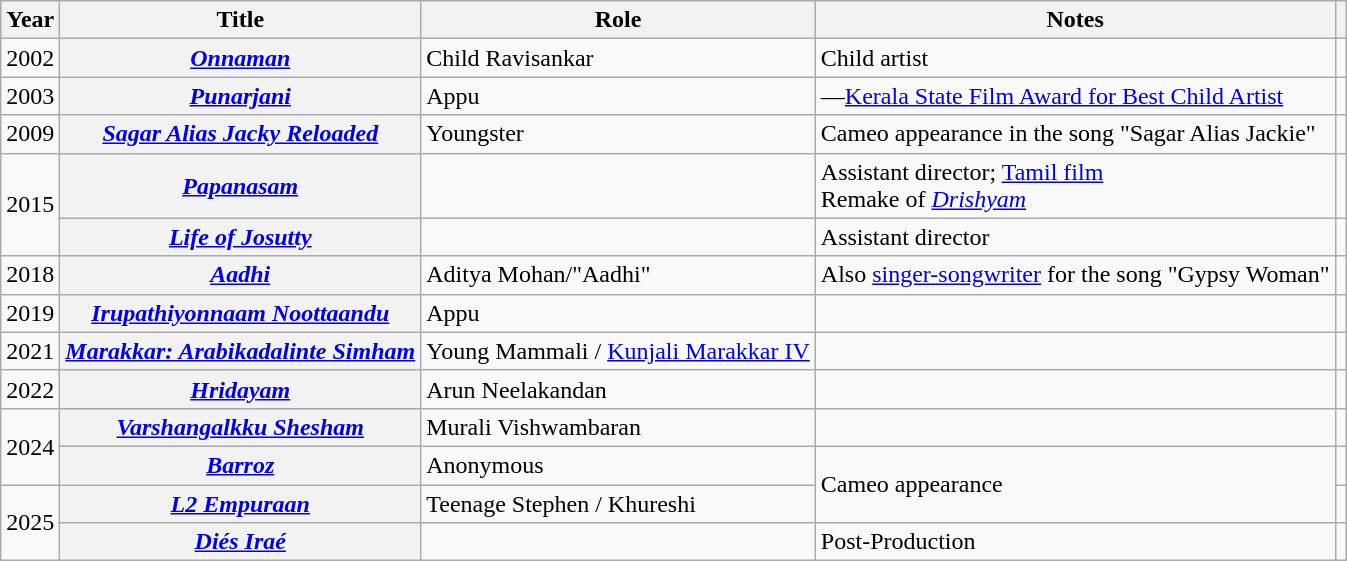<table class="wikitable sortable plainrowheaders">
<tr>
<th scope="col">Year</th>
<th scope="col">Title</th>
<th scope="col">Role</th>
<th scope="col">Notes</th>
<th scope="col" class="unsortable"></th>
</tr>
<tr>
<td rowspan="1">2002</td>
<th scope="row"><em><a href='#'>Onnaman</a></em></th>
<td>Child Ravisankar</td>
<td>Child artist</td>
<td style="text-align: center;"></td>
</tr>
<tr>
<td>2003</td>
<th scope="row"><em><a href='#'>Punarjani</a></em></th>
<td>Appu</td>
<td>—<a href='#'>Kerala State Film Award for Best Child Artist</a></td>
<td style="text-align: center;"></td>
</tr>
<tr>
<td>2009</td>
<th scope="row"><em><a href='#'>Sagar Alias Jacky Reloaded</a></em></th>
<td>Youngster</td>
<td>Cameo appearance in the song "Sagar Alias Jackie"</td>
<td style="text-align: center;"></td>
</tr>
<tr>
<td rowspan="2">2015</td>
<th scope="row"><em><a href='#'>Papanasam</a></em></th>
<td></td>
<td>Assistant director; <a href='#'>Tamil film</a><br>Remake of <em><a href='#'>Drishyam</a></em></td>
<td style="text-align: center;"></td>
</tr>
<tr>
<th scope="row"><em><a href='#'>Life of Josutty</a></em></th>
<td></td>
<td>Assistant director</td>
<td style="text-align: center;"></td>
</tr>
<tr>
<td>2018</td>
<th scope="row"><em><a href='#'>Aadhi</a></em></th>
<td>Aditya Mohan/"Aadhi"</td>
<td>Also <a href='#'>singer-songwriter</a> for the song "Gypsy Woman"</td>
<td style="text-align: center;"></td>
</tr>
<tr>
<td>2019</td>
<th scope="row"><em><a href='#'>Irupathiyonnaam Noottaandu</a></em></th>
<td>Appu</td>
<td></td>
<td style="text-align: center;"></td>
</tr>
<tr>
<td>2021</td>
<th scope="row"><em><a href='#'>Marakkar: Arabikadalinte Simham</a></em></th>
<td>Young Mammali / <a href='#'>Kunjali Marakkar IV</a></td>
<td></td>
<td style="text-align: center;"></td>
</tr>
<tr>
<td>2022</td>
<th scope="row"><em><a href='#'>Hridayam</a></em></th>
<td>Arun Neelakandan</td>
<td></td>
<td style="text-align: center;"></td>
</tr>
<tr>
<td rowspan=2>2024</td>
<th scope="row"><em><a href='#'>Varshangalkku Shesham</a></em></th>
<td>Murali Vishwambaran</td>
<td></td>
<td></td>
</tr>
<tr>
<th scope="row"><em><a href='#'>Barroz</a></em></th>
<td>Anonymous</td>
<td rowspan = "2">Cameo appearance</td>
<td></td>
</tr>
<tr>
<td rowspan="2">2025</td>
<th scope="row"><em><a href='#'>L2 Empuraan</a></em></th>
<td>Teenage Stephen / Khureshi</td>
<td></td>
</tr>
<tr>
<th scope="row"><em><a href='#'>Diés Iraé</a></em></th>
<td></td>
<td>Post-Production</td>
<td style="text-align: center;"></td>
</tr>
</table>
